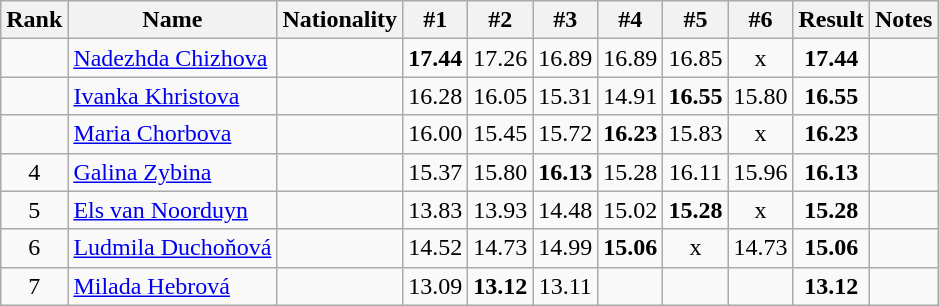<table class="wikitable sortable" style="text-align:center">
<tr>
<th>Rank</th>
<th>Name</th>
<th>Nationality</th>
<th>#1</th>
<th>#2</th>
<th>#3</th>
<th>#4</th>
<th>#5</th>
<th>#6</th>
<th>Result</th>
<th>Notes</th>
</tr>
<tr>
<td></td>
<td align="left"><a href='#'>Nadezhda Chizhova</a></td>
<td align=left></td>
<td><strong>17.44</strong></td>
<td>17.26</td>
<td>16.89</td>
<td>16.89</td>
<td>16.85</td>
<td>x</td>
<td><strong>17.44</strong></td>
<td></td>
</tr>
<tr>
<td></td>
<td align="left"><a href='#'>Ivanka Khristova</a></td>
<td align=left></td>
<td>16.28</td>
<td>16.05</td>
<td>15.31</td>
<td>14.91</td>
<td><strong>16.55</strong></td>
<td>15.80</td>
<td><strong>16.55</strong></td>
<td></td>
</tr>
<tr>
<td></td>
<td align="left"><a href='#'>Maria Chorbova</a></td>
<td align=left></td>
<td>16.00</td>
<td>15.45</td>
<td>15.72</td>
<td><strong>16.23</strong></td>
<td>15.83</td>
<td>x</td>
<td><strong>16.23</strong></td>
<td></td>
</tr>
<tr>
<td>4</td>
<td align="left"><a href='#'>Galina Zybina</a></td>
<td align=left></td>
<td>15.37</td>
<td>15.80</td>
<td><strong>16.13</strong></td>
<td>15.28</td>
<td>16.11</td>
<td>15.96</td>
<td><strong>16.13</strong></td>
<td></td>
</tr>
<tr>
<td>5</td>
<td align="left"><a href='#'>Els van Noorduyn</a></td>
<td align=left></td>
<td>13.83</td>
<td>13.93</td>
<td>14.48</td>
<td>15.02</td>
<td><strong>15.28</strong></td>
<td>x</td>
<td><strong>15.28</strong></td>
<td></td>
</tr>
<tr>
<td>6</td>
<td align="left"><a href='#'>Ludmila Duchoňová</a></td>
<td align=left></td>
<td>14.52</td>
<td>14.73</td>
<td>14.99</td>
<td><strong>15.06</strong></td>
<td>x</td>
<td>14.73</td>
<td><strong>15.06</strong></td>
<td></td>
</tr>
<tr>
<td>7</td>
<td align="left"><a href='#'>Milada Hebrová</a></td>
<td align=left></td>
<td>13.09</td>
<td><strong>13.12</strong></td>
<td>13.11</td>
<td></td>
<td></td>
<td></td>
<td><strong>13.12</strong></td>
<td></td>
</tr>
</table>
